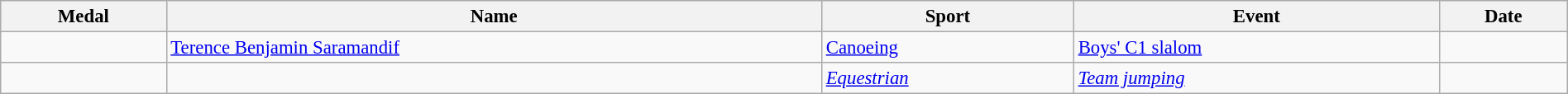<table class="wikitable sortable" style="font-size: 95%;" width=100%>
<tr>
<th>Medal</th>
<th>Name</th>
<th>Sport</th>
<th>Event</th>
<th>Date</th>
</tr>
<tr>
<td></td>
<td><a href='#'>Terence Benjamin Saramandif</a></td>
<td><a href='#'>Canoeing</a></td>
<td><a href='#'>Boys' C1 slalom</a></td>
<td></td>
</tr>
<tr>
<td><em></em></td>
<td><em></em></td>
<td><em><a href='#'>Equestrian</a></em></td>
<td><em><a href='#'>Team jumping</a></em></td>
<td><em></em></td>
</tr>
</table>
